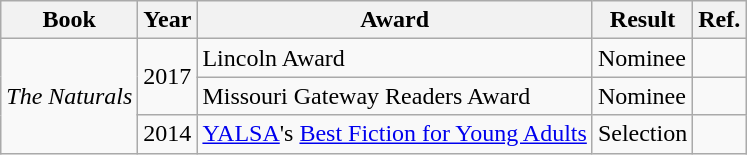<table class="wikitable sortable">
<tr>
<th>Book</th>
<th>Year</th>
<th>Award</th>
<th>Result</th>
<th>Ref.</th>
</tr>
<tr>
<td rowspan="3"><em>The Naturals</em></td>
<td rowspan="2">2017</td>
<td>Lincoln Award</td>
<td>Nominee</td>
<td></td>
</tr>
<tr>
<td>Missouri Gateway Readers Award</td>
<td>Nominee</td>
<td></td>
</tr>
<tr>
<td>2014</td>
<td><a href='#'>YALSA</a>'s <a href='#'>Best Fiction for Young Adults</a></td>
<td>Selection</td>
<td></td>
</tr>
</table>
